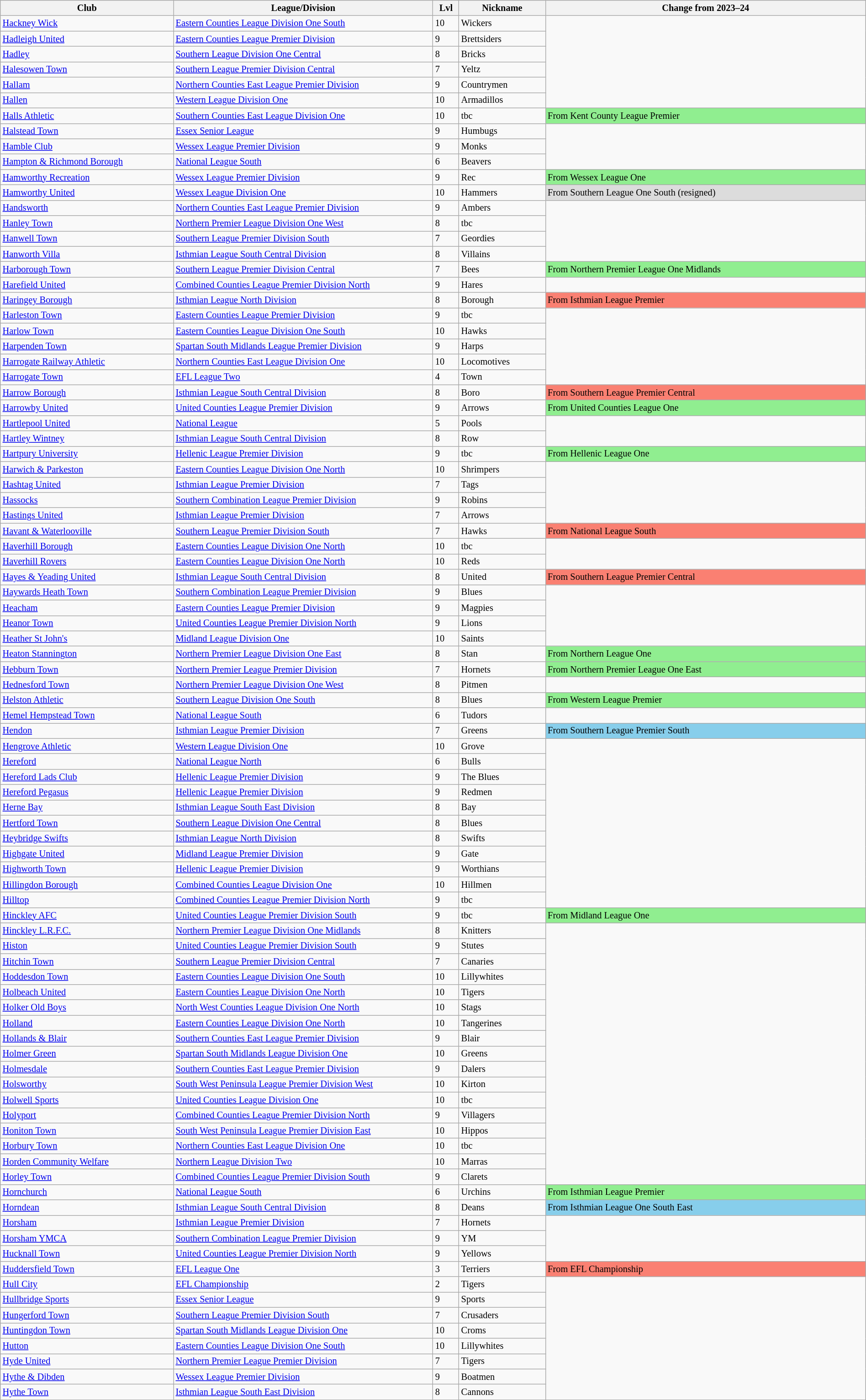<table class="wikitable sortable" width=100% style="font-size:85%">
<tr>
<th width=20%>Club</th>
<th width=30%>League/Division</th>
<th width=3%>Lvl</th>
<th width=10%>Nickname</th>
<th width=37%>Change from 2023–24</th>
</tr>
<tr>
<td><a href='#'>Hackney Wick</a></td>
<td><a href='#'>Eastern Counties League Division One South</a></td>
<td>10</td>
<td>Wickers</td>
</tr>
<tr>
<td><a href='#'>Hadleigh United</a></td>
<td><a href='#'>Eastern Counties League Premier Division</a></td>
<td>9</td>
<td>Brettsiders</td>
</tr>
<tr>
<td><a href='#'>Hadley</a></td>
<td><a href='#'>Southern League Division One Central</a></td>
<td>8</td>
<td>Bricks</td>
</tr>
<tr>
<td><a href='#'>Halesowen Town</a></td>
<td><a href='#'>Southern League Premier Division Central</a></td>
<td>7</td>
<td>Yeltz</td>
</tr>
<tr>
<td><a href='#'>Hallam</a></td>
<td><a href='#'>Northern Counties East League Premier Division</a></td>
<td>9</td>
<td>Countrymen</td>
</tr>
<tr>
<td><a href='#'>Hallen</a></td>
<td><a href='#'>Western League Division One</a></td>
<td>10</td>
<td>Armadillos</td>
</tr>
<tr>
<td><a href='#'>Halls Athletic</a></td>
<td><a href='#'>Southern Counties East League Division One</a></td>
<td>10</td>
<td>tbc</td>
<td style="background:lightgreen">From Kent County League Premier</td>
</tr>
<tr>
<td><a href='#'>Halstead Town</a></td>
<td><a href='#'>Essex Senior League</a></td>
<td>9</td>
<td>Humbugs</td>
</tr>
<tr>
<td><a href='#'>Hamble Club</a></td>
<td><a href='#'>Wessex League Premier Division</a></td>
<td>9</td>
<td>Monks</td>
</tr>
<tr>
<td><a href='#'>Hampton & Richmond Borough</a></td>
<td><a href='#'>National League South</a></td>
<td>6</td>
<td>Beavers</td>
</tr>
<tr>
<td><a href='#'>Hamworthy Recreation</a></td>
<td><a href='#'>Wessex League Premier Division</a></td>
<td>9</td>
<td>Rec</td>
<td style="background:lightgreen">From Wessex League One</td>
</tr>
<tr>
<td><a href='#'>Hamworthy United</a></td>
<td><a href='#'>Wessex League Division One</a></td>
<td>10</td>
<td>Hammers</td>
<td style="background:gainsboro">From Southern League One South (resigned)</td>
</tr>
<tr>
<td><a href='#'>Handsworth</a></td>
<td><a href='#'>Northern Counties East League Premier Division</a></td>
<td>9</td>
<td>Ambers</td>
</tr>
<tr>
<td><a href='#'>Hanley Town</a></td>
<td><a href='#'>Northern Premier League Division One West</a></td>
<td>8</td>
<td>tbc</td>
</tr>
<tr>
<td><a href='#'>Hanwell Town</a></td>
<td><a href='#'>Southern League Premier Division South</a></td>
<td>7</td>
<td>Geordies</td>
</tr>
<tr>
<td><a href='#'>Hanworth Villa</a></td>
<td><a href='#'>Isthmian League South Central Division</a></td>
<td>8</td>
<td>Villains</td>
</tr>
<tr>
<td><a href='#'>Harborough Town</a></td>
<td><a href='#'>Southern League Premier Division Central</a></td>
<td>7</td>
<td>Bees</td>
<td style="background:lightgreen">From Northern Premier League One Midlands</td>
</tr>
<tr>
<td><a href='#'>Harefield United</a></td>
<td><a href='#'>Combined Counties League Premier Division North</a></td>
<td>9</td>
<td>Hares</td>
</tr>
<tr>
<td><a href='#'>Haringey Borough</a></td>
<td><a href='#'>Isthmian League North Division</a></td>
<td>8</td>
<td>Borough</td>
<td style="background:salmon">From Isthmian League Premier</td>
</tr>
<tr>
<td><a href='#'>Harleston Town</a></td>
<td><a href='#'>Eastern Counties League Premier Division</a></td>
<td>9</td>
<td>tbc</td>
</tr>
<tr>
<td><a href='#'>Harlow Town</a></td>
<td><a href='#'>Eastern Counties League Division One South</a></td>
<td>10</td>
<td>Hawks</td>
</tr>
<tr>
<td><a href='#'>Harpenden Town</a></td>
<td><a href='#'>Spartan South Midlands League Premier Division</a></td>
<td>9</td>
<td>Harps</td>
</tr>
<tr>
<td><a href='#'>Harrogate Railway Athletic</a></td>
<td><a href='#'>Northern Counties East League Division One</a></td>
<td>10</td>
<td>Locomotives</td>
</tr>
<tr>
<td><a href='#'>Harrogate Town</a></td>
<td><a href='#'>EFL League Two</a></td>
<td>4</td>
<td>Town</td>
</tr>
<tr>
<td><a href='#'>Harrow Borough</a></td>
<td><a href='#'>Isthmian League South Central Division</a></td>
<td>8</td>
<td>Boro</td>
<td style="background:salmon">From Southern League Premier Central</td>
</tr>
<tr>
<td><a href='#'>Harrowby United</a></td>
<td><a href='#'>United Counties League Premier Division</a></td>
<td>9</td>
<td>Arrows</td>
<td style="background:lightgreen">From United Counties League One</td>
</tr>
<tr>
<td><a href='#'>Hartlepool United</a></td>
<td><a href='#'>National League</a></td>
<td>5</td>
<td>Pools</td>
</tr>
<tr>
<td><a href='#'>Hartley Wintney</a></td>
<td><a href='#'>Isthmian League South Central Division</a></td>
<td>8</td>
<td>Row</td>
</tr>
<tr>
<td><a href='#'>Hartpury University</a></td>
<td><a href='#'>Hellenic League Premier Division</a></td>
<td>9</td>
<td>tbc</td>
<td style="background:lightgreen">From Hellenic League One</td>
</tr>
<tr>
<td><a href='#'>Harwich & Parkeston</a></td>
<td><a href='#'>Eastern Counties League Division One North</a></td>
<td>10</td>
<td>Shrimpers</td>
</tr>
<tr>
<td><a href='#'>Hashtag United</a></td>
<td><a href='#'>Isthmian League Premier Division</a></td>
<td>7</td>
<td>Tags</td>
</tr>
<tr>
<td><a href='#'>Hassocks</a></td>
<td><a href='#'>Southern Combination League Premier Division</a></td>
<td>9</td>
<td>Robins</td>
</tr>
<tr>
<td><a href='#'>Hastings United</a></td>
<td><a href='#'>Isthmian League Premier Division</a></td>
<td>7</td>
<td>Arrows</td>
</tr>
<tr>
<td><a href='#'>Havant & Waterlooville</a></td>
<td><a href='#'>Southern League Premier Division South</a></td>
<td>7</td>
<td>Hawks</td>
<td style="background:salmon">From National League South</td>
</tr>
<tr>
<td><a href='#'>Haverhill Borough</a></td>
<td><a href='#'>Eastern Counties League Division One North</a></td>
<td>10</td>
<td>tbc</td>
</tr>
<tr>
<td><a href='#'>Haverhill Rovers</a></td>
<td><a href='#'>Eastern Counties League Division One North</a></td>
<td>10</td>
<td>Reds</td>
</tr>
<tr>
<td><a href='#'>Hayes & Yeading United</a></td>
<td><a href='#'>Isthmian League South Central Division</a></td>
<td>8</td>
<td>United</td>
<td style="background:salmon">From Southern League Premier Central</td>
</tr>
<tr>
<td><a href='#'>Haywards Heath Town</a></td>
<td><a href='#'>Southern Combination League Premier Division</a></td>
<td>9</td>
<td>Blues</td>
</tr>
<tr>
<td><a href='#'>Heacham</a></td>
<td><a href='#'>Eastern Counties League Premier Division</a></td>
<td>9</td>
<td>Magpies</td>
</tr>
<tr>
<td><a href='#'>Heanor Town</a></td>
<td><a href='#'>United Counties League Premier Division North</a></td>
<td>9</td>
<td>Lions</td>
</tr>
<tr>
<td><a href='#'>Heather St John's</a></td>
<td><a href='#'>Midland League Division One</a></td>
<td>10</td>
<td>Saints</td>
</tr>
<tr>
<td><a href='#'>Heaton Stannington</a></td>
<td><a href='#'>Northern Premier League Division One East</a></td>
<td>8</td>
<td>Stan</td>
<td style="background:lightgreen">From Northern League One</td>
</tr>
<tr>
<td><a href='#'>Hebburn Town</a></td>
<td><a href='#'>Northern Premier League Premier Division</a></td>
<td>7</td>
<td>Hornets</td>
<td style="background:lightgreen">From Northern Premier League One East</td>
</tr>
<tr>
<td><a href='#'>Hednesford Town</a></td>
<td><a href='#'>Northern Premier League Division One West</a></td>
<td>8</td>
<td>Pitmen</td>
</tr>
<tr>
<td><a href='#'>Helston Athletic</a></td>
<td><a href='#'>Southern League Division One South</a></td>
<td>8</td>
<td>Blues</td>
<td style="background:lightgreen">From Western League Premier</td>
</tr>
<tr>
<td><a href='#'>Hemel Hempstead Town</a></td>
<td><a href='#'>National League South</a></td>
<td>6</td>
<td>Tudors</td>
</tr>
<tr>
<td><a href='#'>Hendon</a></td>
<td><a href='#'>Isthmian League Premier Division</a></td>
<td>7</td>
<td>Greens</td>
<td style="background:skyblue">From Southern League Premier South</td>
</tr>
<tr>
<td><a href='#'>Hengrove Athletic</a></td>
<td><a href='#'>Western League Division One</a></td>
<td>10</td>
<td>Grove</td>
</tr>
<tr>
<td><a href='#'>Hereford</a></td>
<td><a href='#'>National League North</a></td>
<td>6</td>
<td>Bulls</td>
</tr>
<tr>
<td><a href='#'>Hereford Lads Club</a></td>
<td><a href='#'>Hellenic League Premier Division</a></td>
<td>9</td>
<td>The Blues</td>
</tr>
<tr>
<td><a href='#'>Hereford Pegasus</a></td>
<td><a href='#'>Hellenic League Premier Division</a></td>
<td>9</td>
<td>Redmen</td>
</tr>
<tr>
<td><a href='#'>Herne Bay</a></td>
<td><a href='#'>Isthmian League South East Division</a></td>
<td>8</td>
<td>Bay</td>
</tr>
<tr>
<td><a href='#'>Hertford Town</a></td>
<td><a href='#'>Southern League Division One Central</a></td>
<td>8</td>
<td>Blues</td>
</tr>
<tr>
<td><a href='#'>Heybridge Swifts</a></td>
<td><a href='#'>Isthmian League North Division</a></td>
<td>8</td>
<td>Swifts</td>
</tr>
<tr>
<td><a href='#'>Highgate United</a></td>
<td><a href='#'>Midland League Premier Division</a></td>
<td>9</td>
<td>Gate</td>
</tr>
<tr>
<td><a href='#'>Highworth Town</a></td>
<td><a href='#'>Hellenic League Premier Division</a></td>
<td>9</td>
<td>Worthians</td>
</tr>
<tr>
<td><a href='#'>Hillingdon Borough</a></td>
<td><a href='#'>Combined Counties League Division One</a></td>
<td>10</td>
<td>Hillmen</td>
</tr>
<tr>
<td><a href='#'>Hilltop</a></td>
<td><a href='#'>Combined Counties League Premier Division North</a></td>
<td>9</td>
<td>tbc</td>
</tr>
<tr>
<td><a href='#'>Hinckley AFC</a></td>
<td><a href='#'>United Counties League Premier Division South</a></td>
<td>9</td>
<td>tbc</td>
<td style="background:lightgreen">From Midland League One</td>
</tr>
<tr>
<td><a href='#'>Hinckley L.R.F.C.</a></td>
<td><a href='#'>Northern Premier League Division One Midlands</a></td>
<td>8</td>
<td>Knitters</td>
</tr>
<tr>
<td><a href='#'>Histon</a></td>
<td><a href='#'>United Counties League Premier Division South</a></td>
<td>9</td>
<td>Stutes</td>
</tr>
<tr>
<td><a href='#'>Hitchin Town</a></td>
<td><a href='#'>Southern League Premier Division Central</a></td>
<td>7</td>
<td>Canaries</td>
</tr>
<tr>
<td><a href='#'>Hoddesdon Town</a></td>
<td><a href='#'>Eastern Counties League Division One South</a></td>
<td>10</td>
<td>Lillywhites</td>
</tr>
<tr>
<td><a href='#'>Holbeach United</a></td>
<td><a href='#'>Eastern Counties League Division One North</a></td>
<td>10</td>
<td>Tigers</td>
</tr>
<tr>
<td><a href='#'>Holker Old Boys</a></td>
<td><a href='#'>North West Counties League Division One North</a></td>
<td>10</td>
<td>Stags</td>
</tr>
<tr>
<td><a href='#'>Holland</a></td>
<td><a href='#'>Eastern Counties League Division One North</a></td>
<td>10</td>
<td>Tangerines</td>
</tr>
<tr>
<td><a href='#'>Hollands & Blair</a></td>
<td><a href='#'>Southern Counties East League Premier Division</a></td>
<td>9</td>
<td>Blair</td>
</tr>
<tr>
<td><a href='#'>Holmer Green</a></td>
<td><a href='#'>Spartan South Midlands League Division One</a></td>
<td>10</td>
<td>Greens</td>
</tr>
<tr>
<td><a href='#'>Holmesdale</a></td>
<td><a href='#'>Southern Counties East League Premier Division</a></td>
<td>9</td>
<td>Dalers</td>
</tr>
<tr>
<td><a href='#'>Holsworthy</a></td>
<td><a href='#'>South West Peninsula League Premier Division West</a></td>
<td>10</td>
<td>Kirton</td>
</tr>
<tr>
<td><a href='#'>Holwell Sports</a></td>
<td><a href='#'>United Counties League Division One</a></td>
<td>10</td>
<td>tbc</td>
</tr>
<tr>
<td><a href='#'>Holyport</a></td>
<td><a href='#'>Combined Counties League Premier Division North</a></td>
<td>9</td>
<td>Villagers</td>
</tr>
<tr>
<td><a href='#'>Honiton Town</a></td>
<td><a href='#'>South West Peninsula League Premier Division East</a></td>
<td>10</td>
<td>Hippos</td>
</tr>
<tr>
<td><a href='#'>Horbury Town</a></td>
<td><a href='#'>Northern Counties East League Division One</a></td>
<td>10</td>
<td>tbc</td>
</tr>
<tr>
<td><a href='#'>Horden Community Welfare</a></td>
<td><a href='#'>Northern League Division Two</a></td>
<td>10</td>
<td>Marras</td>
</tr>
<tr>
<td><a href='#'>Horley Town</a></td>
<td><a href='#'>Combined Counties League Premier Division South</a></td>
<td>9</td>
<td>Clarets</td>
</tr>
<tr>
<td><a href='#'>Hornchurch</a></td>
<td><a href='#'>National League South</a></td>
<td>6</td>
<td>Urchins</td>
<td style="background:lightgreen">From Isthmian League Premier</td>
</tr>
<tr>
<td><a href='#'>Horndean</a></td>
<td><a href='#'>Isthmian League South Central Division</a></td>
<td>8</td>
<td>Deans</td>
<td style="background:skyblue">From Isthmian League One South East</td>
</tr>
<tr>
<td><a href='#'>Horsham</a></td>
<td><a href='#'>Isthmian League Premier Division</a></td>
<td>7</td>
<td>Hornets</td>
</tr>
<tr>
<td><a href='#'>Horsham YMCA</a></td>
<td><a href='#'>Southern Combination League Premier Division</a></td>
<td>9</td>
<td>YM</td>
</tr>
<tr>
<td><a href='#'>Hucknall Town</a></td>
<td><a href='#'>United Counties League Premier Division North</a></td>
<td>9</td>
<td>Yellows</td>
</tr>
<tr>
<td><a href='#'>Huddersfield Town</a></td>
<td><a href='#'>EFL League One</a></td>
<td>3</td>
<td>Terriers</td>
<td style="background:salmon">From EFL Championship</td>
</tr>
<tr>
<td><a href='#'>Hull City</a></td>
<td><a href='#'>EFL Championship</a></td>
<td>2</td>
<td>Tigers</td>
</tr>
<tr>
<td><a href='#'>Hullbridge Sports</a></td>
<td><a href='#'>Essex Senior League</a></td>
<td>9</td>
<td>Sports</td>
</tr>
<tr>
<td><a href='#'>Hungerford Town</a></td>
<td><a href='#'>Southern League Premier Division South</a></td>
<td>7</td>
<td>Crusaders</td>
</tr>
<tr>
<td><a href='#'>Huntingdon Town</a></td>
<td><a href='#'>Spartan South Midlands League Division One</a></td>
<td>10</td>
<td>Croms</td>
</tr>
<tr>
<td><a href='#'>Hutton</a></td>
<td><a href='#'>Eastern Counties League Division One South</a></td>
<td>10</td>
<td>Lillywhites</td>
</tr>
<tr>
<td><a href='#'>Hyde United</a></td>
<td><a href='#'>Northern Premier League Premier Division</a></td>
<td>7</td>
<td>Tigers</td>
</tr>
<tr>
<td><a href='#'>Hythe & Dibden</a></td>
<td><a href='#'>Wessex League Premier Division</a></td>
<td>9</td>
<td>Boatmen</td>
</tr>
<tr>
<td><a href='#'>Hythe Town</a></td>
<td><a href='#'>Isthmian League South East Division</a></td>
<td>8</td>
<td>Cannons</td>
</tr>
<tr>
</tr>
</table>
